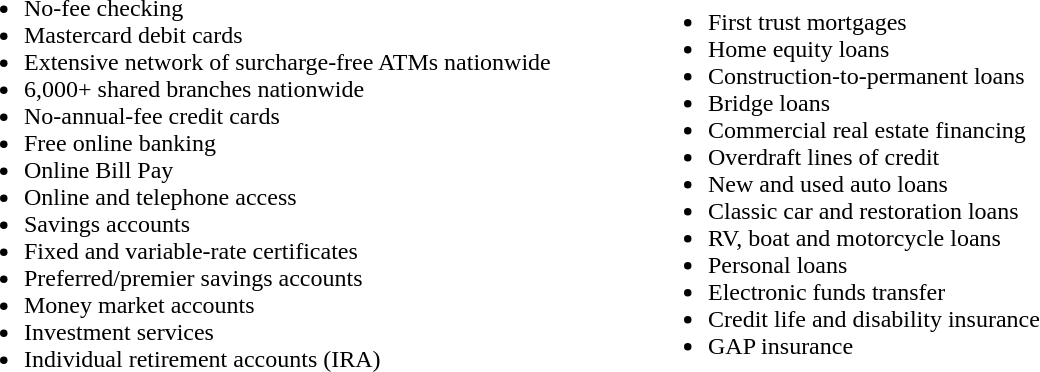<table cellpadding="2" style="border: 1px white;">
<tr>
<th width="450"></th>
<th width="450"></th>
</tr>
<tr border="0">
<td><br><ul><li>No-fee checking</li><li>Mastercard debit cards</li><li>Extensive network of surcharge-free ATMs nationwide</li><li>6,000+ shared branches nationwide</li><li>No-annual-fee credit cards</li><li>Free online banking</li><li>Online Bill Pay</li><li>Online and telephone access</li><li>Savings accounts</li><li>Fixed and variable-rate certificates</li><li>Preferred/premier savings accounts</li><li>Money market accounts</li><li>Investment services</li><li>Individual retirement accounts (IRA)</li></ul></td>
<td><br><ul><li>First trust mortgages</li><li>Home equity loans</li><li>Construction-to-permanent loans</li><li>Bridge loans</li><li>Commercial real estate financing</li><li>Overdraft lines of credit</li><li>New and used auto loans</li><li>Classic car and restoration loans</li><li>RV, boat and motorcycle loans</li><li>Personal loans</li><li>Electronic funds transfer</li><li>Credit life and disability insurance</li><li>GAP insurance</li></ul></td>
</tr>
</table>
